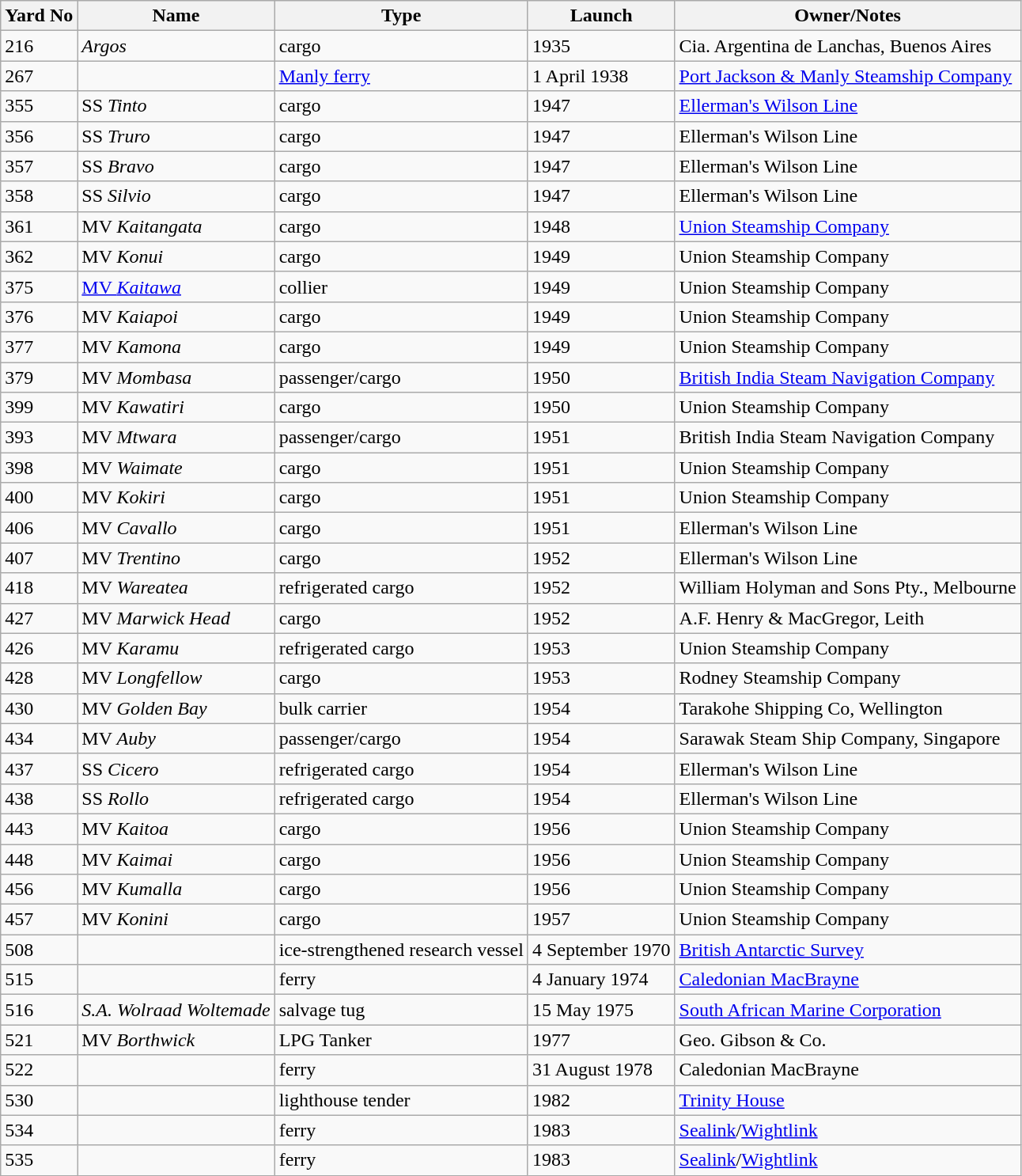<table class="wikitable sortable">
<tr>
<th>Yard No</th>
<th>Name</th>
<th>Type</th>
<th>Launch</th>
<th>Owner/Notes</th>
</tr>
<tr>
<td>216</td>
<td><em>Argos</em></td>
<td>cargo</td>
<td>1935</td>
<td>Cia. Argentina de Lanchas, Buenos Aires</td>
</tr>
<tr>
<td>267</td>
<td></td>
<td><a href='#'>Manly ferry</a></td>
<td>1 April 1938</td>
<td><a href='#'>Port Jackson & Manly Steamship Company</a></td>
</tr>
<tr>
<td>355</td>
<td>SS <em>Tinto</em></td>
<td>cargo</td>
<td>1947</td>
<td><a href='#'>Ellerman's Wilson Line</a></td>
</tr>
<tr>
<td>356</td>
<td>SS <em>Truro</em></td>
<td>cargo</td>
<td>1947</td>
<td>Ellerman's Wilson Line</td>
</tr>
<tr>
<td>357</td>
<td>SS <em>Bravo</em></td>
<td>cargo</td>
<td>1947</td>
<td>Ellerman's Wilson Line</td>
</tr>
<tr>
<td>358</td>
<td>SS <em>Silvio</em></td>
<td>cargo</td>
<td>1947</td>
<td>Ellerman's Wilson Line</td>
</tr>
<tr>
<td>361</td>
<td>MV <em>Kaitangata</em></td>
<td>cargo</td>
<td>1948</td>
<td><a href='#'>Union Steamship Company</a></td>
</tr>
<tr>
<td>362</td>
<td>MV <em>Konui</em></td>
<td>cargo</td>
<td>1949</td>
<td>Union Steamship Company</td>
</tr>
<tr>
<td>375</td>
<td><a href='#'>MV <em>Kaitawa</em></a></td>
<td>collier</td>
<td>1949</td>
<td>Union Steamship Company</td>
</tr>
<tr>
<td>376</td>
<td>MV <em>Kaiapoi</em></td>
<td>cargo</td>
<td>1949</td>
<td>Union Steamship Company</td>
</tr>
<tr>
<td>377</td>
<td>MV <em>Kamona</em></td>
<td>cargo</td>
<td>1949</td>
<td>Union Steamship Company</td>
</tr>
<tr>
<td>379</td>
<td>MV <em>Mombasa</em></td>
<td>passenger/cargo</td>
<td>1950</td>
<td><a href='#'>British India Steam Navigation Company</a></td>
</tr>
<tr>
<td>399</td>
<td>MV <em>Kawatiri</em></td>
<td>cargo</td>
<td>1950</td>
<td>Union Steamship Company</td>
</tr>
<tr>
<td>393</td>
<td>MV <em>Mtwara</em></td>
<td>passenger/cargo</td>
<td>1951</td>
<td>British India Steam Navigation Company</td>
</tr>
<tr>
<td>398</td>
<td>MV <em>Waimate</em></td>
<td>cargo</td>
<td>1951</td>
<td>Union Steamship Company</td>
</tr>
<tr>
<td>400</td>
<td>MV <em>Kokiri</em></td>
<td>cargo</td>
<td>1951</td>
<td>Union Steamship Company</td>
</tr>
<tr>
<td>406</td>
<td>MV <em>Cavallo</em></td>
<td>cargo</td>
<td>1951</td>
<td>Ellerman's Wilson Line</td>
</tr>
<tr>
<td>407</td>
<td>MV <em>Trentino</em></td>
<td>cargo</td>
<td>1952</td>
<td>Ellerman's Wilson Line</td>
</tr>
<tr>
<td>418</td>
<td>MV <em>Wareatea</em></td>
<td>refrigerated cargo</td>
<td>1952</td>
<td>William Holyman and Sons Pty., Melbourne</td>
</tr>
<tr>
<td>427</td>
<td>MV <em>Marwick Head</em></td>
<td>cargo</td>
<td>1952</td>
<td>A.F. Henry & MacGregor, Leith</td>
</tr>
<tr>
<td>426</td>
<td>MV <em>Karamu</em></td>
<td>refrigerated cargo</td>
<td>1953</td>
<td>Union Steamship Company</td>
</tr>
<tr>
<td>428</td>
<td>MV <em>Longfellow</em></td>
<td>cargo</td>
<td>1953</td>
<td>Rodney Steamship Company</td>
</tr>
<tr>
<td>430</td>
<td>MV <em>Golden Bay</em></td>
<td>bulk carrier</td>
<td>1954</td>
<td>Tarakohe Shipping Co, Wellington</td>
</tr>
<tr>
<td>434</td>
<td>MV <em>Auby</em></td>
<td>passenger/cargo</td>
<td>1954</td>
<td>Sarawak Steam Ship Company, Singapore</td>
</tr>
<tr>
<td>437</td>
<td>SS <em>Cicero</em></td>
<td>refrigerated cargo</td>
<td>1954</td>
<td>Ellerman's Wilson Line</td>
</tr>
<tr>
<td>438</td>
<td>SS <em>Rollo</em></td>
<td>refrigerated cargo</td>
<td>1954</td>
<td>Ellerman's Wilson Line</td>
</tr>
<tr>
<td>443</td>
<td>MV <em>Kaitoa</em></td>
<td>cargo</td>
<td>1956</td>
<td>Union Steamship Company</td>
</tr>
<tr>
<td>448</td>
<td>MV <em>Kaimai</em></td>
<td>cargo</td>
<td>1956</td>
<td>Union Steamship Company</td>
</tr>
<tr>
<td>456</td>
<td>MV <em>Kumalla</em></td>
<td>cargo</td>
<td>1956</td>
<td>Union Steamship Company</td>
</tr>
<tr>
<td>457</td>
<td>MV <em>Konini</em></td>
<td>cargo</td>
<td>1957</td>
<td>Union Steamship Company</td>
</tr>
<tr>
<td>508</td>
<td></td>
<td>ice-strengthened research vessel</td>
<td>4 September 1970</td>
<td><a href='#'>British Antarctic Survey</a></td>
</tr>
<tr>
<td>515</td>
<td></td>
<td>ferry</td>
<td>4 January 1974</td>
<td><a href='#'>Caledonian MacBrayne</a></td>
</tr>
<tr>
<td>516</td>
<td><em>S.A. Wolraad Woltemade</em></td>
<td>salvage tug</td>
<td>15 May 1975</td>
<td><a href='#'>South African Marine Corporation</a></td>
</tr>
<tr>
<td>521</td>
<td>MV <em>Borthwick</em></td>
<td>LPG Tanker</td>
<td>1977</td>
<td>Geo. Gibson & Co.</td>
</tr>
<tr>
<td>522</td>
<td></td>
<td>ferry</td>
<td>31 August 1978</td>
<td>Caledonian MacBrayne</td>
</tr>
<tr>
<td>530</td>
<td></td>
<td>lighthouse tender</td>
<td>1982</td>
<td><a href='#'>Trinity House</a></td>
</tr>
<tr>
<td>534</td>
<td></td>
<td>ferry</td>
<td>1983</td>
<td><a href='#'>Sealink</a>/<a href='#'>Wightlink</a></td>
</tr>
<tr>
<td>535</td>
<td></td>
<td>ferry</td>
<td>1983</td>
<td><a href='#'>Sealink</a>/<a href='#'>Wightlink</a></td>
</tr>
</table>
